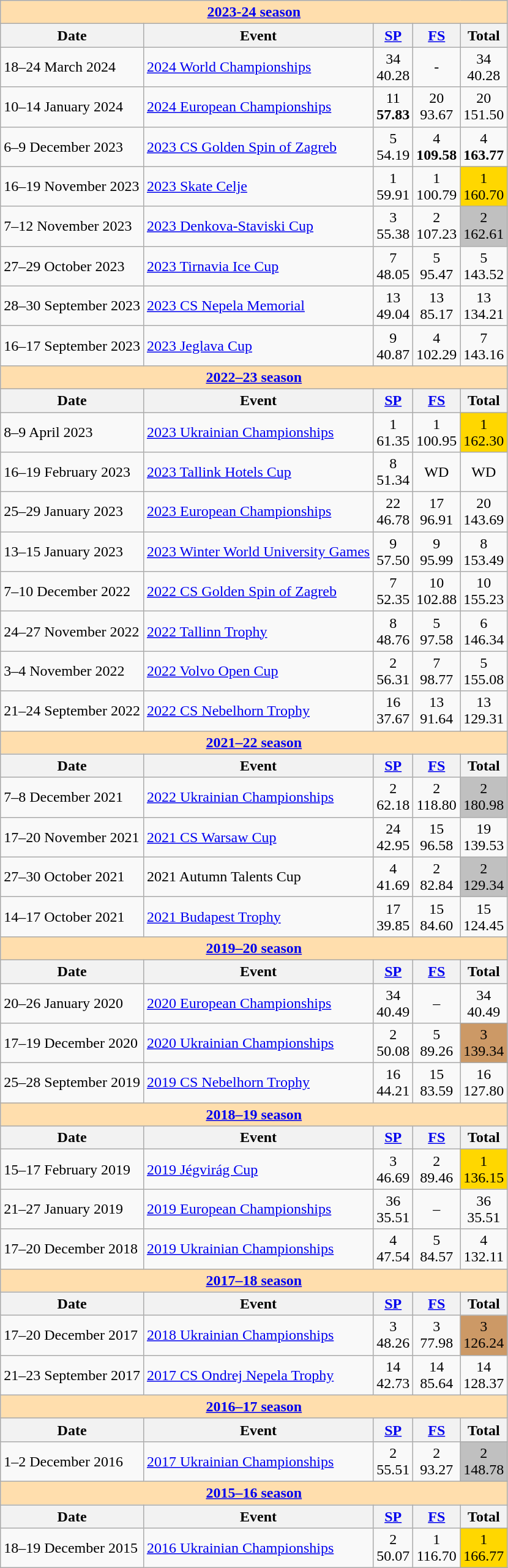<table class="wikitable">
<tr>
<th style="background-color: #ffdead; " colspan=5 align=center><a href='#'>2023-24 season</a></th>
</tr>
<tr>
<th>Date</th>
<th>Event</th>
<th><a href='#'>SP</a></th>
<th><a href='#'>FS</a></th>
<th>Total</th>
</tr>
<tr>
<td>18–24 March 2024</td>
<td><a href='#'>2024 World Championships</a></td>
<td align=center>34 <br> 40.28</td>
<td align=center>-</td>
<td align=center>34 <br> 40.28</td>
</tr>
<tr>
<td>10–14 January 2024</td>
<td><a href='#'>2024 European Championships</a></td>
<td align=center>11 <br> <strong>57.83</strong></td>
<td align=center>20 <br> 93.67</td>
<td align=center>20 <br> 151.50</td>
</tr>
<tr>
<td>6–9 December 2023</td>
<td><a href='#'>2023 CS Golden Spin of Zagreb</a></td>
<td align=center>5 <br> 54.19</td>
<td align=center>4 <br> <strong>109.58</strong></td>
<td align=center>4 <br> <strong>163.77</strong></td>
</tr>
<tr>
<td>16–19 November 2023</td>
<td><a href='#'>2023 Skate Celje</a></td>
<td align=center>1 <br> 59.91</td>
<td align=center>1 <br> 100.79</td>
<td align=center bgcolor=gold>1 <br> 160.70</td>
</tr>
<tr>
<td>7–12 November 2023</td>
<td><a href='#'>2023 Denkova-Staviski Cup</a></td>
<td align=center>3 <br> 55.38</td>
<td align=center>2 <br> 107.23</td>
<td align=center bgcolor=silver>2 <br> 162.61</td>
</tr>
<tr>
<td>27–29 October 2023</td>
<td><a href='#'>2023 Tirnavia Ice Cup</a></td>
<td align=center>7 <br> 48.05</td>
<td align=center>5 <br> 95.47</td>
<td align=center>5 <br> 143.52</td>
</tr>
<tr>
<td>28–30 September 2023</td>
<td><a href='#'>2023 CS Nepela Memorial</a></td>
<td align=center>13 <br> 49.04</td>
<td align=center>13 <br> 85.17</td>
<td align=center>13 <br> 134.21</td>
</tr>
<tr>
<td>16–17 September 2023</td>
<td><a href='#'>2023 Jeglava Cup</a></td>
<td align=center>9 <br> 40.87</td>
<td align=center>4 <br> 102.29</td>
<td align=center>7 <br> 143.16</td>
</tr>
<tr>
<th style="background-color: #ffdead; " colspan=5 align=center><a href='#'>2022–23 season</a></th>
</tr>
<tr>
<th>Date</th>
<th>Event</th>
<th><a href='#'>SP</a></th>
<th><a href='#'>FS</a></th>
<th>Total</th>
</tr>
<tr>
<td>8–9 April 2023</td>
<td><a href='#'>2023 Ukrainian Championships</a></td>
<td align=center>1 <br> 61.35</td>
<td align=center>1 <br> 100.95</td>
<td align=center bgcolor=gold>1 <br> 162.30</td>
</tr>
<tr>
<td>16–19 February 2023</td>
<td><a href='#'>2023 Tallink Hotels Cup</a></td>
<td align=center>8 <br> 51.34</td>
<td align=center>WD</td>
<td align=center>WD</td>
</tr>
<tr>
<td>25–29 January 2023</td>
<td><a href='#'>2023 European Championships</a></td>
<td align=center>22 <br> 46.78</td>
<td align=center>17 <br> 96.91</td>
<td align=center>20 <br> 143.69</td>
</tr>
<tr>
<td>13–15 January 2023</td>
<td><a href='#'>2023 Winter World University Games</a></td>
<td align=center>9 <br> 57.50</td>
<td align=center>9 <br> 95.99</td>
<td align=center>8 <br> 153.49</td>
</tr>
<tr>
<td>7–10 December 2022</td>
<td><a href='#'>2022 CS Golden Spin of Zagreb</a></td>
<td align=center>7 <br> 52.35</td>
<td align=center>10 <br> 102.88</td>
<td align=center>10 <br> 155.23</td>
</tr>
<tr>
<td>24–27 November 2022</td>
<td><a href='#'>2022 Tallinn Trophy</a></td>
<td align=center>8 <br> 48.76</td>
<td align=center>5 <br> 97.58</td>
<td align=center>6 <br> 146.34</td>
</tr>
<tr>
<td>3–4 November 2022</td>
<td><a href='#'>2022 Volvo Open Cup</a></td>
<td align="center">2 <br> 56.31</td>
<td align="center">7 <br> 98.77</td>
<td align="center">5 <br> 155.08</td>
</tr>
<tr>
<td>21–24 September 2022</td>
<td><a href='#'>2022 CS Nebelhorn Trophy</a></td>
<td align=center>16 <br> 37.67</td>
<td align=center>13 <br> 91.64</td>
<td align=center>13 <br> 129.31</td>
</tr>
<tr>
<td style="background-color: #ffdead; " colspan=5 align=center><a href='#'><strong>2021–22 season</strong></a></td>
</tr>
<tr>
<th>Date</th>
<th>Event</th>
<th><a href='#'>SP</a></th>
<th><a href='#'>FS</a></th>
<th>Total</th>
</tr>
<tr>
<td>7–8 December 2021</td>
<td><a href='#'>2022 Ukrainian Championships</a></td>
<td align=center>2  <br> 62.18</td>
<td align=center>2 <br> 118.80</td>
<td align=center bgcolor=silver>2 <br> 180.98</td>
</tr>
<tr>
<td>17–20 November 2021</td>
<td><a href='#'>2021 CS Warsaw Cup</a></td>
<td align=center>24 <br> 42.95</td>
<td align=center>15 <br> 96.58</td>
<td align=center>19 <br> 139.53</td>
</tr>
<tr>
<td>27–30 October 2021</td>
<td>2021 Autumn Talents Cup</td>
<td align=center>4 <br> 41.69</td>
<td align=center>2 <br> 82.84</td>
<td align=center bgcolor=silver>2 <br> 129.34</td>
</tr>
<tr>
<td>14–17 October 2021</td>
<td><a href='#'>2021 Budapest Trophy</a></td>
<td align=center>17 <br> 39.85</td>
<td align=center>15 <br> 84.60</td>
<td align=center>15 <br> 124.45</td>
</tr>
<tr>
<td style="background-color: #ffdead; " colspan=5 align=center><a href='#'><strong>2019–20 season</strong></a></td>
</tr>
<tr>
<th>Date</th>
<th>Event</th>
<th><a href='#'>SP</a></th>
<th><a href='#'>FS</a></th>
<th>Total</th>
</tr>
<tr>
<td>20–26 January 2020</td>
<td><a href='#'>2020 European Championships</a></td>
<td align=center>34 <br> 40.49</td>
<td align=center>–</td>
<td align=center>34 <br> 40.49</td>
</tr>
<tr>
<td>17–19 December 2020</td>
<td><a href='#'>2020 Ukrainian Championships</a></td>
<td align=center>2 <br> 50.08</td>
<td align=center>5 <br> 89.26</td>
<td align=center bgcolor=cc9966>3 <br> 139.34</td>
</tr>
<tr>
<td>25–28 September 2019</td>
<td><a href='#'>2019 CS Nebelhorn Trophy</a></td>
<td align=center>16 <br> 44.21</td>
<td align=center>15 <br> 83.59</td>
<td align=center>16 <br> 127.80</td>
</tr>
<tr>
<td style="background-color: #ffdead; " colspan=5 align=center><a href='#'><strong>2018–19 season</strong></a></td>
</tr>
<tr>
<th>Date</th>
<th>Event</th>
<th><a href='#'>SP</a></th>
<th><a href='#'>FS</a></th>
<th>Total</th>
</tr>
<tr>
<td>15–17 February 2019</td>
<td><a href='#'>2019 Jégvirág Cup</a></td>
<td align=center>3 <br> 46.69</td>
<td align=center>2 <br> 89.46</td>
<td align=center bgcolor=gold>1 <br> 136.15</td>
</tr>
<tr>
<td>21–27 January 2019</td>
<td><a href='#'>2019 European Championships</a></td>
<td align=center>36 <br> 35.51</td>
<td align=center>–</td>
<td align=center>36 <br> 35.51</td>
</tr>
<tr>
<td>17–20 December 2018</td>
<td><a href='#'>2019 Ukrainian Championships</a></td>
<td align=center>4 <br> 47.54</td>
<td align=center>5 <br> 84.57</td>
<td align=center>4 <br> 132.11</td>
</tr>
<tr>
<td style="background-color: #ffdead; " colspan=5 align=center><a href='#'><strong>2017–18 season</strong></a></td>
</tr>
<tr>
<th>Date</th>
<th>Event</th>
<th><a href='#'>SP</a></th>
<th><a href='#'>FS</a></th>
<th>Total</th>
</tr>
<tr>
<td>17–20 December 2017</td>
<td><a href='#'>2018 Ukrainian Championships</a></td>
<td align=center>3 <br> 48.26</td>
<td align=center>3 <br> 77.98</td>
<td align=center bgcolor=cc9966>3 <br> 126.24</td>
</tr>
<tr>
<td>21–23 September 2017</td>
<td><a href='#'>2017 CS Ondrej Nepela Trophy</a></td>
<td align=center>14 <br> 42.73</td>
<td align=center>14 <br> 85.64</td>
<td align=center>14 <br> 128.37</td>
</tr>
<tr>
<td style="background-color: #ffdead; " colspan=5 align=center><a href='#'><strong>2016–17 season</strong></a></td>
</tr>
<tr>
<th>Date</th>
<th>Event</th>
<th><a href='#'>SP</a></th>
<th><a href='#'>FS</a></th>
<th>Total</th>
</tr>
<tr>
<td>1–2 December 2016</td>
<td><a href='#'>2017 Ukrainian Championships</a></td>
<td align=center>2 <br> 55.51</td>
<td align=center>2 <br> 93.27</td>
<td align=center bgcolor=silver>2 <br> 148.78</td>
</tr>
<tr>
<td style="background-color: #ffdead; " colspan=5 align=center><a href='#'><strong>2015–16 season</strong></a></td>
</tr>
<tr>
<th>Date</th>
<th>Event</th>
<th><a href='#'>SP</a></th>
<th><a href='#'>FS</a></th>
<th>Total</th>
</tr>
<tr>
<td>18–19 December 2015</td>
<td><a href='#'>2016 Ukrainian Championships</a></td>
<td align=center>2 <br> 50.07</td>
<td align=center>1 <br> 116.70</td>
<td align=center bgcolor=gold>1 <br> 166.77</td>
</tr>
</table>
